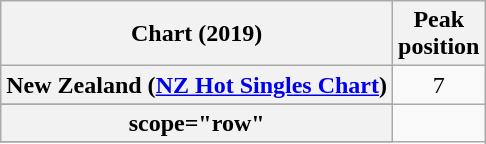<table class="wikitable sortable plainrowheaders" style="text-align:center">
<tr>
<th scope="col">Chart (2019)</th>
<th scope="col">Peak<br>position</th>
</tr>
<tr>
<th scope="row">New Zealand (<a href='#'>NZ Hot Singles Chart</a>)</th>
<td>7</td>
</tr>
<tr>
</tr>
<tr>
<th>scope="row"</th>
</tr>
<tr>
</tr>
</table>
